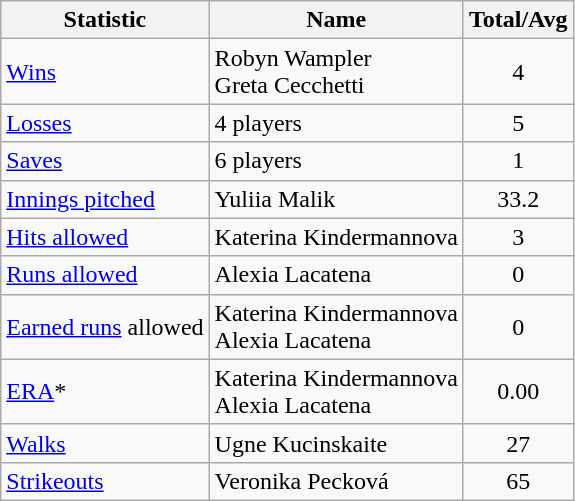<table class=wikitable>
<tr>
<th>Statistic</th>
<th>Name</th>
<th>Total/Avg</th>
</tr>
<tr>
<td><a href='#'>Wins</a></td>
<td> Robyn Wampler<br> Greta Cecchetti</td>
<td style="text-align: center;">4</td>
</tr>
<tr>
<td><a href='#'>Losses</a></td>
<td>4 players</td>
<td style="text-align: center;">5</td>
</tr>
<tr>
<td><a href='#'>Saves</a></td>
<td>6 players</td>
<td style="text-align: center;">1</td>
</tr>
<tr>
<td><a href='#'>Innings pitched</a></td>
<td> Yuliia Malik</td>
<td style="text-align: center;">33.2</td>
</tr>
<tr>
<td><a href='#'>Hits allowed</a></td>
<td> Katerina Kindermannova</td>
<td style="text-align: center;">3</td>
</tr>
<tr>
<td><a href='#'>Runs allowed</a></td>
<td> Alexia Lacatena</td>
<td style="text-align: center;">0</td>
</tr>
<tr>
<td><a href='#'>Earned runs</a> allowed</td>
<td> Katerina Kindermannova<br> Alexia Lacatena</td>
<td style="text-align: center;">0</td>
</tr>
<tr>
<td><a href='#'>ERA</a>*</td>
<td> Katerina Kindermannova<br> Alexia Lacatena</td>
<td style="text-align: center;">0.00</td>
</tr>
<tr>
<td><a href='#'>Walks</a></td>
<td> Ugne Kucinskaite</td>
<td style="text-align: center;">27</td>
</tr>
<tr>
<td><a href='#'>Strikeouts</a></td>
<td> Veronika Pecková</td>
<td style="text-align: center;">65</td>
</tr>
</table>
